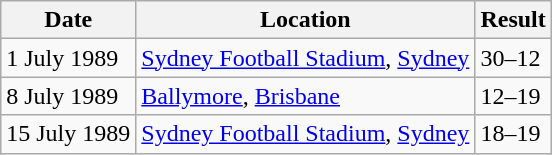<table class="wikitable" style="align:center;">
<tr>
<th>Date</th>
<th>Location</th>
<th>Result</th>
</tr>
<tr>
<td>1 July 1989</td>
<td><a href='#'>Sydney Football Stadium</a>, <a href='#'>Sydney</a></td>
<td> 30–12 </td>
</tr>
<tr>
<td>8 July 1989</td>
<td><a href='#'>Ballymore</a>, <a href='#'>Brisbane</a></td>
<td> 12–19 </td>
</tr>
<tr>
<td>15 July 1989</td>
<td><a href='#'>Sydney Football Stadium</a>, <a href='#'>Sydney</a></td>
<td> 18–19 </td>
</tr>
</table>
